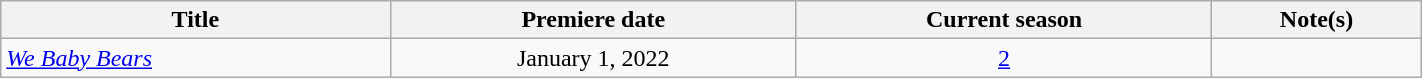<table class="wikitable plainrowheaders sortable" style="width:75%;text-align:center;">
<tr>
<th>Title</th>
<th>Premiere date</th>
<th>Current season</th>
<th>Note(s)</th>
</tr>
<tr>
<td scope="row" style="text-align:left;"><em><a href='#'>We Baby Bears</a></em></td>
<td>January 1, 2022</td>
<td><a href='#'>2</a></td>
<td></td>
</tr>
</table>
